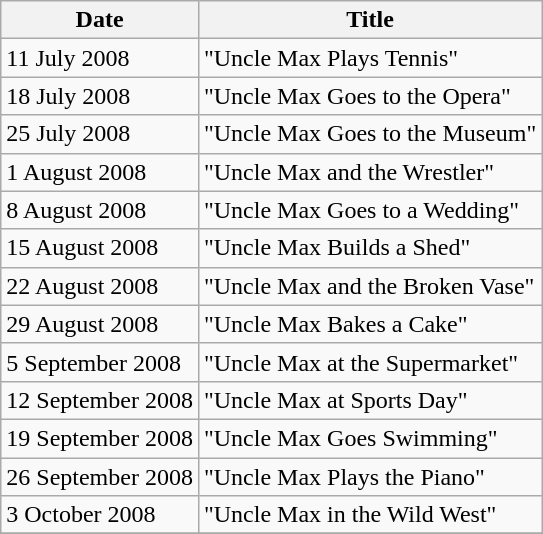<table class="wikitable sortable">
<tr>
<th>Date</th>
<th>Title</th>
</tr>
<tr>
<td>11 July 2008</td>
<td>"Uncle Max Plays Tennis"</td>
</tr>
<tr>
<td>18 July 2008</td>
<td>"Uncle Max Goes to the Opera"</td>
</tr>
<tr>
<td>25 July 2008</td>
<td>"Uncle Max Goes to the Museum"</td>
</tr>
<tr>
<td>1 August 2008</td>
<td>"Uncle Max and the Wrestler"</td>
</tr>
<tr>
<td>8 August 2008</td>
<td>"Uncle Max Goes to a Wedding"</td>
</tr>
<tr>
<td>15 August 2008</td>
<td>"Uncle Max Builds a Shed"</td>
</tr>
<tr>
<td>22 August 2008</td>
<td>"Uncle Max and the Broken Vase"</td>
</tr>
<tr>
<td>29 August 2008</td>
<td>"Uncle Max Bakes a Cake"</td>
</tr>
<tr>
<td>5 September 2008</td>
<td>"Uncle Max at the Supermarket"</td>
</tr>
<tr>
<td>12 September 2008</td>
<td>"Uncle Max at Sports Day"</td>
</tr>
<tr>
<td>19 September 2008</td>
<td>"Uncle Max Goes Swimming"</td>
</tr>
<tr>
<td>26 September 2008</td>
<td>"Uncle Max Plays the Piano"</td>
</tr>
<tr>
<td>3 October 2008</td>
<td>"Uncle Max in the Wild West"</td>
</tr>
<tr>
</tr>
</table>
